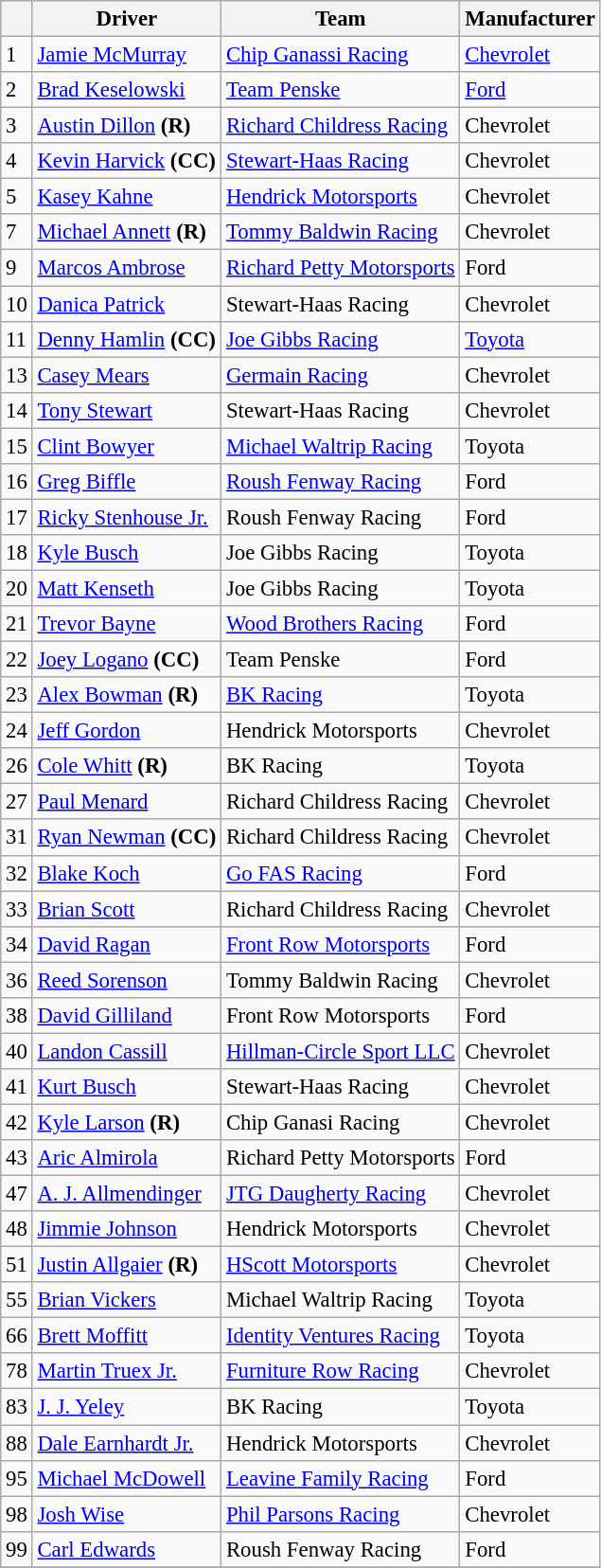<table class="wikitable" style="font-size:95%">
<tr>
<th></th>
<th>Driver</th>
<th>Team</th>
<th>Manufacturer</th>
</tr>
<tr>
<td>1</td>
<td><a href='#'>Jamie McMurray</a></td>
<td><a href='#'>Chip Ganassi Racing</a></td>
<td><a href='#'>Chevrolet</a></td>
</tr>
<tr>
<td>2</td>
<td><a href='#'>Brad Keselowski</a></td>
<td><a href='#'>Team Penske</a></td>
<td><a href='#'>Ford</a></td>
</tr>
<tr>
<td>3</td>
<td><a href='#'>Austin Dillon</a> <strong>(R)</strong></td>
<td><a href='#'>Richard Childress Racing</a></td>
<td>Chevrolet</td>
</tr>
<tr>
<td>4</td>
<td><a href='#'>Kevin Harvick</a> <strong>(CC)</strong></td>
<td><a href='#'>Stewart-Haas Racing</a></td>
<td>Chevrolet</td>
</tr>
<tr>
<td>5</td>
<td><a href='#'>Kasey Kahne</a></td>
<td><a href='#'>Hendrick Motorsports</a></td>
<td>Chevrolet</td>
</tr>
<tr>
<td>7</td>
<td><a href='#'>Michael Annett</a> <strong>(R)</strong></td>
<td><a href='#'>Tommy Baldwin Racing</a></td>
<td>Chevrolet</td>
</tr>
<tr>
<td>9</td>
<td><a href='#'>Marcos Ambrose</a></td>
<td><a href='#'>Richard Petty Motorsports</a></td>
<td>Ford</td>
</tr>
<tr>
<td>10</td>
<td><a href='#'>Danica Patrick</a></td>
<td>Stewart-Haas Racing</td>
<td>Chevrolet</td>
</tr>
<tr>
<td>11</td>
<td><a href='#'>Denny Hamlin</a> <strong>(CC)</strong></td>
<td><a href='#'>Joe Gibbs Racing</a></td>
<td><a href='#'>Toyota</a></td>
</tr>
<tr>
<td>13</td>
<td><a href='#'>Casey Mears</a></td>
<td><a href='#'>Germain Racing</a></td>
<td>Chevrolet</td>
</tr>
<tr>
<td>14</td>
<td><a href='#'>Tony Stewart</a></td>
<td>Stewart-Haas Racing</td>
<td>Chevrolet</td>
</tr>
<tr>
<td>15</td>
<td><a href='#'>Clint Bowyer</a></td>
<td><a href='#'>Michael Waltrip Racing</a></td>
<td>Toyota</td>
</tr>
<tr>
<td>16</td>
<td><a href='#'>Greg Biffle</a></td>
<td><a href='#'>Roush Fenway Racing</a></td>
<td>Ford</td>
</tr>
<tr>
<td>17</td>
<td><a href='#'>Ricky Stenhouse Jr.</a></td>
<td>Roush Fenway Racing</td>
<td>Ford</td>
</tr>
<tr>
<td>18</td>
<td><a href='#'>Kyle Busch</a></td>
<td>Joe Gibbs Racing</td>
<td>Toyota</td>
</tr>
<tr>
<td>20</td>
<td><a href='#'>Matt Kenseth</a></td>
<td>Joe Gibbs Racing</td>
<td>Toyota</td>
</tr>
<tr>
<td>21</td>
<td><a href='#'>Trevor Bayne</a></td>
<td><a href='#'>Wood Brothers Racing</a></td>
<td>Ford</td>
</tr>
<tr>
<td>22</td>
<td><a href='#'>Joey Logano</a> <strong>(CC)</strong></td>
<td>Team Penske</td>
<td>Ford</td>
</tr>
<tr>
<td>23</td>
<td><a href='#'>Alex Bowman</a> <strong>(R)</strong></td>
<td><a href='#'>BK Racing</a></td>
<td>Toyota</td>
</tr>
<tr>
<td>24</td>
<td><a href='#'>Jeff Gordon</a></td>
<td>Hendrick Motorsports</td>
<td>Chevrolet</td>
</tr>
<tr>
<td>26</td>
<td><a href='#'>Cole Whitt</a> <strong>(R)</strong></td>
<td>BK Racing</td>
<td>Toyota</td>
</tr>
<tr>
<td>27</td>
<td><a href='#'>Paul Menard</a></td>
<td>Richard Childress Racing</td>
<td>Chevrolet</td>
</tr>
<tr>
<td>31</td>
<td><a href='#'>Ryan Newman</a> <strong>(CC)</strong></td>
<td>Richard Childress Racing</td>
<td>Chevrolet</td>
</tr>
<tr>
<td>32</td>
<td><a href='#'>Blake Koch</a></td>
<td><a href='#'>Go FAS Racing</a></td>
<td>Ford</td>
</tr>
<tr>
<td>33</td>
<td><a href='#'>Brian Scott</a></td>
<td>Richard Childress Racing</td>
<td>Chevrolet</td>
</tr>
<tr>
<td>34</td>
<td><a href='#'>David Ragan</a></td>
<td><a href='#'>Front Row Motorsports</a></td>
<td>Ford</td>
</tr>
<tr>
<td>36</td>
<td><a href='#'>Reed Sorenson</a></td>
<td>Tommy Baldwin Racing</td>
<td>Chevrolet</td>
</tr>
<tr>
<td>38</td>
<td><a href='#'>David Gilliland</a></td>
<td>Front Row Motorsports</td>
<td>Ford</td>
</tr>
<tr>
<td>40</td>
<td><a href='#'>Landon Cassill</a></td>
<td><a href='#'>Hillman-Circle Sport LLC</a></td>
<td>Chevrolet</td>
</tr>
<tr>
<td>41</td>
<td><a href='#'>Kurt Busch</a></td>
<td>Stewart-Haas Racing</td>
<td>Chevrolet</td>
</tr>
<tr>
<td>42</td>
<td><a href='#'>Kyle Larson</a> <strong>(R)</strong></td>
<td>Chip Ganasi Racing</td>
<td>Chevrolet</td>
</tr>
<tr>
<td>43</td>
<td><a href='#'>Aric Almirola</a></td>
<td>Richard Petty Motorsports</td>
<td>Ford</td>
</tr>
<tr>
<td>47</td>
<td><a href='#'>A. J. Allmendinger</a></td>
<td><a href='#'>JTG Daugherty Racing</a></td>
<td>Chevrolet</td>
</tr>
<tr>
<td>48</td>
<td><a href='#'>Jimmie Johnson</a></td>
<td>Hendrick Motorsports</td>
<td>Chevrolet</td>
</tr>
<tr>
<td>51</td>
<td><a href='#'>Justin Allgaier</a> <strong>(R)</strong></td>
<td><a href='#'>HScott Motorsports</a></td>
<td>Chevrolet</td>
</tr>
<tr>
<td>55</td>
<td><a href='#'>Brian Vickers</a></td>
<td>Michael Waltrip Racing</td>
<td>Toyota</td>
</tr>
<tr>
<td>66</td>
<td><a href='#'>Brett Moffitt</a></td>
<td><a href='#'>Identity Ventures Racing</a></td>
<td>Toyota</td>
</tr>
<tr>
<td>78</td>
<td><a href='#'>Martin Truex Jr.</a></td>
<td><a href='#'>Furniture Row Racing</a></td>
<td>Chevrolet</td>
</tr>
<tr>
<td>83</td>
<td><a href='#'>J. J. Yeley</a></td>
<td>BK Racing</td>
<td>Toyota</td>
</tr>
<tr>
<td>88</td>
<td><a href='#'>Dale Earnhardt Jr.</a></td>
<td>Hendrick Motorsports</td>
<td>Chevrolet</td>
</tr>
<tr>
<td>95</td>
<td><a href='#'>Michael McDowell</a></td>
<td><a href='#'>Leavine Family Racing</a></td>
<td>Ford</td>
</tr>
<tr>
<td>98</td>
<td><a href='#'>Josh Wise</a></td>
<td><a href='#'>Phil Parsons Racing</a></td>
<td>Chevrolet</td>
</tr>
<tr>
<td>99</td>
<td><a href='#'>Carl Edwards</a></td>
<td>Roush Fenway Racing</td>
<td>Ford</td>
</tr>
<tr>
</tr>
</table>
